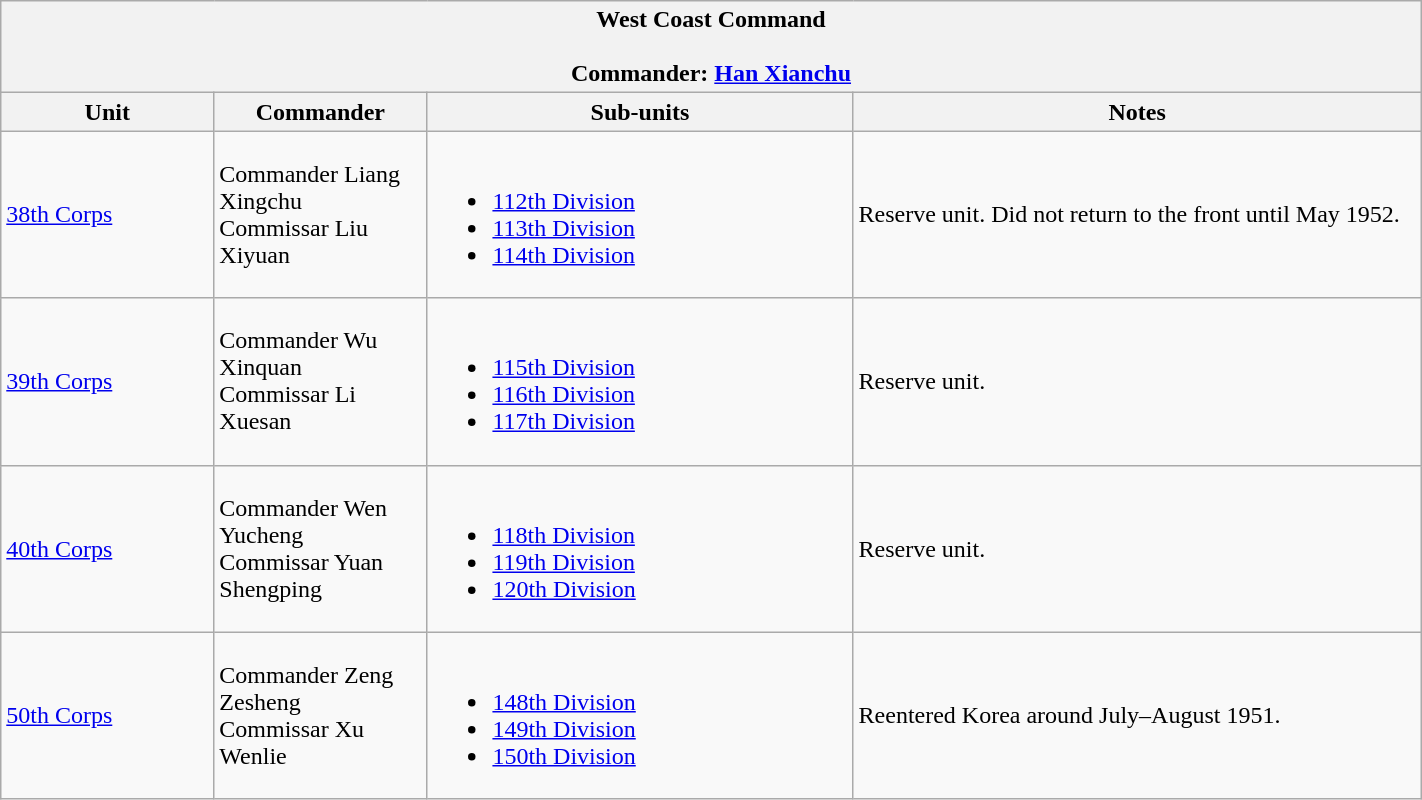<table class="wikitable" style="width: 75%">
<tr>
<th colspan="4" align= center> West Coast Command<br><br>Commander: <a href='#'>Han Xianchu</a></th>
</tr>
<tr>
<th width=15%; align= center>Unit</th>
<th width=15%; align= center>Commander</th>
<th width=30%; align= center>Sub-units</th>
<th width=40%; align= center>Notes</th>
</tr>
<tr>
<td><a href='#'>38th Corps</a></td>
<td>Commander Liang Xingchu<br>Commissar Liu Xiyuan</td>
<td><br><ul><li><a href='#'>112th Division</a></li><li><a href='#'>113th Division</a></li><li><a href='#'>114th Division</a></li></ul></td>
<td>Reserve unit. Did not return to the front until May 1952.</td>
</tr>
<tr>
<td><a href='#'>39th Corps</a></td>
<td>Commander Wu Xinquan<br>Commissar Li Xuesan</td>
<td><br><ul><li><a href='#'>115th Division</a></li><li><a href='#'>116th Division</a></li><li><a href='#'>117th Division</a></li></ul></td>
<td>Reserve unit.</td>
</tr>
<tr>
<td><a href='#'>40th Corps</a></td>
<td>Commander Wen Yucheng<br>Commissar Yuan Shengping</td>
<td><br><ul><li><a href='#'>118th Division</a></li><li><a href='#'>119th Division</a></li><li><a href='#'>120th Division</a></li></ul></td>
<td>Reserve unit.</td>
</tr>
<tr>
<td><a href='#'>50th Corps</a></td>
<td>Commander Zeng Zesheng<br>Commissar Xu Wenlie</td>
<td><br><ul><li><a href='#'>148th Division</a></li><li><a href='#'>149th Division</a></li><li><a href='#'>150th Division</a></li></ul></td>
<td>Reentered Korea around July–August 1951.</td>
</tr>
</table>
